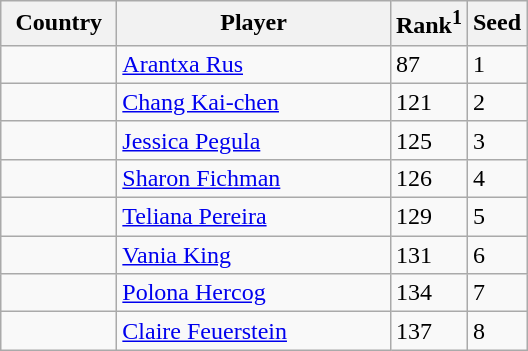<table class="sortable wikitable">
<tr>
<th width="70">Country</th>
<th width="175">Player</th>
<th>Rank<sup>1</sup></th>
<th>Seed</th>
</tr>
<tr>
<td></td>
<td><a href='#'>Arantxa Rus</a></td>
<td>87</td>
<td>1</td>
</tr>
<tr>
<td></td>
<td><a href='#'>Chang Kai-chen</a></td>
<td>121</td>
<td>2</td>
</tr>
<tr>
<td></td>
<td><a href='#'>Jessica Pegula</a></td>
<td>125</td>
<td>3</td>
</tr>
<tr>
<td></td>
<td><a href='#'>Sharon Fichman</a></td>
<td>126</td>
<td>4</td>
</tr>
<tr>
<td></td>
<td><a href='#'>Teliana Pereira</a></td>
<td>129</td>
<td>5</td>
</tr>
<tr>
<td></td>
<td><a href='#'>Vania King</a></td>
<td>131</td>
<td>6</td>
</tr>
<tr>
<td></td>
<td><a href='#'>Polona Hercog</a></td>
<td>134</td>
<td>7</td>
</tr>
<tr>
<td></td>
<td><a href='#'>Claire Feuerstein</a></td>
<td>137</td>
<td>8</td>
</tr>
</table>
